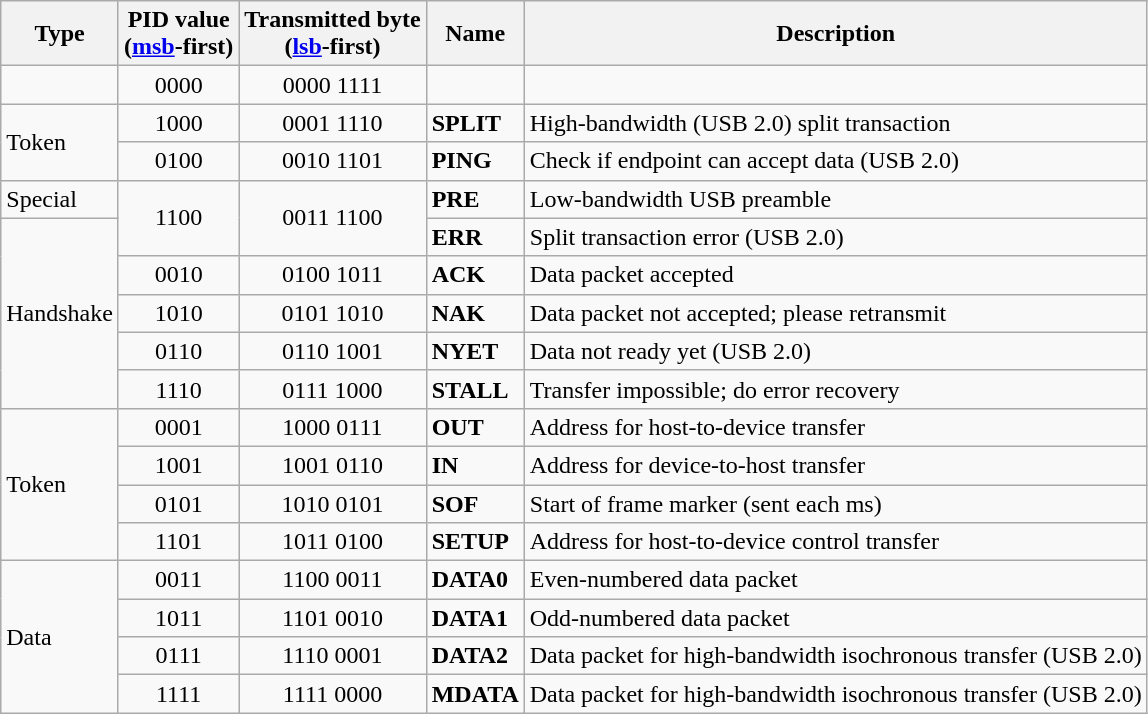<table class=wikitable>
<tr>
<th>Type</th>
<th>PID value <br>(<a href='#'>msb</a>-first)</th>
<th>Transmitted byte <br>(<a href='#'>lsb</a>-first)</th>
<th>Name</th>
<th>Description</th>
</tr>
<tr>
<td></td>
<td align=center>0000</td>
<td align=center>0000 1111</td>
<td></td>
<td></td>
</tr>
<tr>
<td rowspan=2>Token</td>
<td align=center>1000</td>
<td align=center>0001 1110</td>
<td><strong>SPLIT</strong></td>
<td>High-bandwidth (USB 2.0) split transaction</td>
</tr>
<tr>
<td align=center>0100</td>
<td align=center>0010 1101</td>
<td><strong>PING</strong></td>
<td>Check if endpoint can accept data (USB 2.0)</td>
</tr>
<tr>
<td>Special</td>
<td rowspan=2 style="text-align:center">1100</td>
<td rowspan=2 style="text-align:center">0011 1100</td>
<td><strong>PRE</strong></td>
<td>Low-bandwidth USB preamble</td>
</tr>
<tr>
<td rowspan=5>Handshake</td>
<td><strong>ERR</strong></td>
<td>Split transaction error (USB 2.0)</td>
</tr>
<tr>
<td align=center>0010</td>
<td align=center>0100 1011</td>
<td><strong>ACK</strong></td>
<td>Data packet accepted</td>
</tr>
<tr>
<td align=center>1010</td>
<td align=center>0101 1010</td>
<td><strong>NAK</strong></td>
<td>Data packet not accepted; please retransmit</td>
</tr>
<tr>
<td align=center>0110</td>
<td align=center>0110 1001</td>
<td><strong>NYET</strong></td>
<td>Data not ready yet (USB 2.0)</td>
</tr>
<tr>
<td align=center>1110</td>
<td align=center>0111 1000</td>
<td><strong>STALL</strong></td>
<td>Transfer impossible; do error recovery</td>
</tr>
<tr>
<td rowspan=4>Token</td>
<td align=center>0001</td>
<td align=center>1000 0111</td>
<td><strong>OUT</strong></td>
<td>Address for host-to-device transfer</td>
</tr>
<tr>
<td align=center>1001</td>
<td align=center>1001 0110</td>
<td><strong>IN</strong></td>
<td>Address for device-to-host transfer</td>
</tr>
<tr>
<td align=center>0101</td>
<td align=center>1010 0101</td>
<td><strong>SOF</strong></td>
<td>Start of frame marker (sent each ms)</td>
</tr>
<tr>
<td align=center>1101</td>
<td align=center>1011 0100</td>
<td><strong>SETUP</strong></td>
<td>Address for host-to-device control transfer</td>
</tr>
<tr>
<td rowspan=4>Data</td>
<td align=center>0011</td>
<td align=center>1100 0011</td>
<td><strong>DATA0</strong></td>
<td>Even-numbered data packet</td>
</tr>
<tr>
<td align=center>1011</td>
<td align=center>1101 0010</td>
<td><strong>DATA1</strong></td>
<td>Odd-numbered data packet</td>
</tr>
<tr>
<td align=center>0111</td>
<td align=center>1110 0001</td>
<td><strong>DATA2</strong></td>
<td>Data packet for high-bandwidth isochronous transfer (USB 2.0)</td>
</tr>
<tr>
<td align=center>1111</td>
<td align=center>1111 0000</td>
<td><strong>MDATA</strong></td>
<td>Data packet for high-bandwidth isochronous transfer (USB 2.0)</td>
</tr>
</table>
